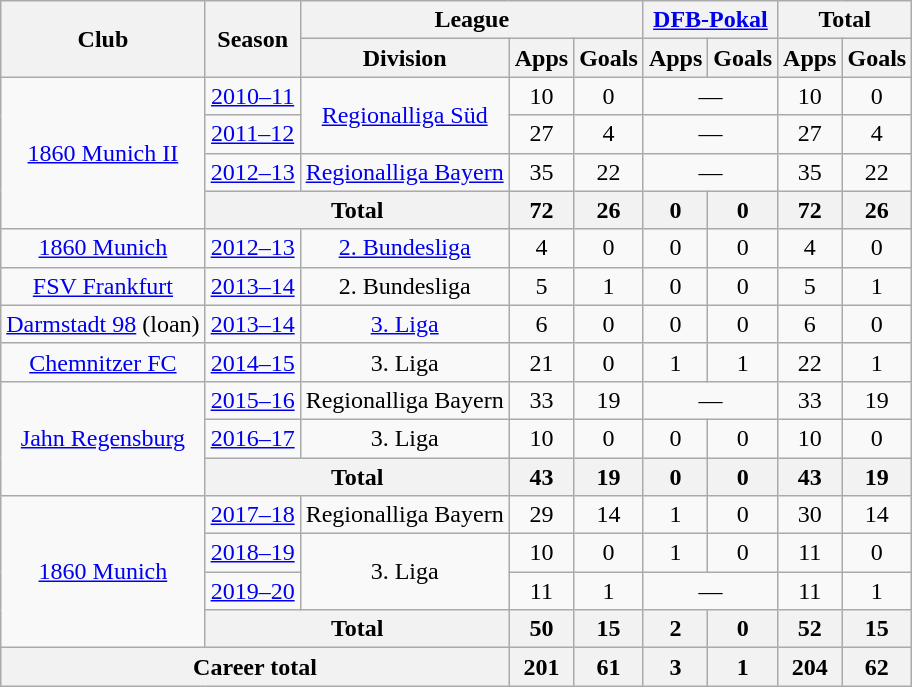<table class="wikitable" style="text-align: center">
<tr>
<th rowspan="2">Club</th>
<th rowspan="2">Season</th>
<th colspan="3">League</th>
<th colspan="2"><a href='#'>DFB-Pokal</a></th>
<th colspan="2">Total</th>
</tr>
<tr>
<th>Division</th>
<th>Apps</th>
<th>Goals</th>
<th>Apps</th>
<th>Goals</th>
<th>Apps</th>
<th>Goals</th>
</tr>
<tr>
<td rowspan="4"><a href='#'>1860 Munich II</a></td>
<td><a href='#'>2010–11</a></td>
<td rowspan="2"><a href='#'>Regionalliga Süd</a></td>
<td>10</td>
<td>0</td>
<td colspan="2">—</td>
<td>10</td>
<td>0</td>
</tr>
<tr>
<td><a href='#'>2011–12</a></td>
<td>27</td>
<td>4</td>
<td colspan="2">—</td>
<td>27</td>
<td>4</td>
</tr>
<tr>
<td><a href='#'>2012–13</a></td>
<td><a href='#'>Regionalliga Bayern</a></td>
<td>35</td>
<td>22</td>
<td colspan="2">—</td>
<td>35</td>
<td>22</td>
</tr>
<tr>
<th colspan="2">Total</th>
<th>72</th>
<th>26</th>
<th>0</th>
<th>0</th>
<th>72</th>
<th>26</th>
</tr>
<tr>
<td><a href='#'>1860 Munich</a></td>
<td><a href='#'>2012–13</a></td>
<td><a href='#'>2. Bundesliga</a></td>
<td>4</td>
<td>0</td>
<td>0</td>
<td>0</td>
<td>4</td>
<td>0</td>
</tr>
<tr>
<td><a href='#'>FSV Frankfurt</a></td>
<td><a href='#'>2013–14</a></td>
<td>2. Bundesliga</td>
<td>5</td>
<td>1</td>
<td>0</td>
<td>0</td>
<td>5</td>
<td>1</td>
</tr>
<tr>
<td><a href='#'>Darmstadt 98</a> (loan)</td>
<td><a href='#'>2013–14</a></td>
<td><a href='#'>3. Liga</a></td>
<td>6</td>
<td>0</td>
<td>0</td>
<td>0</td>
<td>6</td>
<td>0</td>
</tr>
<tr>
<td><a href='#'>Chemnitzer FC</a></td>
<td><a href='#'>2014–15</a></td>
<td>3. Liga</td>
<td>21</td>
<td>0</td>
<td>1</td>
<td>1</td>
<td>22</td>
<td>1</td>
</tr>
<tr>
<td rowspan="3"><a href='#'>Jahn Regensburg</a></td>
<td><a href='#'>2015–16</a></td>
<td>Regionalliga Bayern</td>
<td>33</td>
<td>19</td>
<td colspan="2">—</td>
<td>33</td>
<td>19</td>
</tr>
<tr>
<td><a href='#'>2016–17</a></td>
<td>3. Liga</td>
<td>10</td>
<td>0</td>
<td>0</td>
<td>0</td>
<td>10</td>
<td>0</td>
</tr>
<tr>
<th colspan="2">Total</th>
<th>43</th>
<th>19</th>
<th>0</th>
<th>0</th>
<th>43</th>
<th>19</th>
</tr>
<tr>
<td rowspan="4"><a href='#'>1860 Munich</a></td>
<td><a href='#'>2017–18</a></td>
<td>Regionalliga Bayern</td>
<td>29</td>
<td>14</td>
<td>1</td>
<td>0</td>
<td>30</td>
<td>14</td>
</tr>
<tr>
<td><a href='#'>2018–19</a></td>
<td rowspan="2">3. Liga</td>
<td>10</td>
<td>0</td>
<td>1</td>
<td>0</td>
<td>11</td>
<td>0</td>
</tr>
<tr>
<td><a href='#'>2019–20</a></td>
<td>11</td>
<td>1</td>
<td colspan="2">—</td>
<td>11</td>
<td>1</td>
</tr>
<tr>
<th colspan="2">Total</th>
<th>50</th>
<th>15</th>
<th>2</th>
<th>0</th>
<th>52</th>
<th>15</th>
</tr>
<tr>
<th colspan="3">Career total</th>
<th>201</th>
<th>61</th>
<th>3</th>
<th>1</th>
<th>204</th>
<th>62</th>
</tr>
</table>
